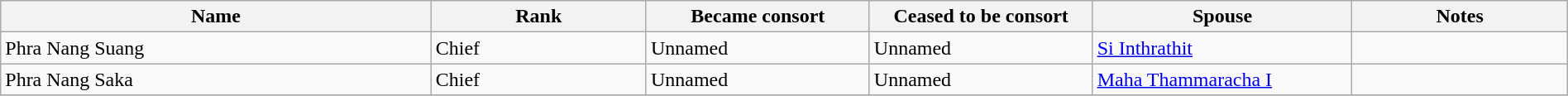<table width=100% class="wikitable">
<tr>
<th width=10%>Name</th>
<th width=5%>Rank</th>
<th width=5%>Became consort</th>
<th width=5%>Ceased to be consort</th>
<th width=5%>Spouse</th>
<th width=5%>Notes</th>
</tr>
<tr>
<td>Phra Nang Suang</td>
<td>Chief</td>
<td>Unnamed</td>
<td>Unnamed</td>
<td><a href='#'>Si Inthrathit</a></td>
<td></td>
</tr>
<tr>
<td>Phra Nang Saka</td>
<td>Chief</td>
<td>Unnamed</td>
<td>Unnamed</td>
<td><a href='#'>Maha Thammaracha I</a></td>
<td></td>
</tr>
<tr>
</tr>
</table>
